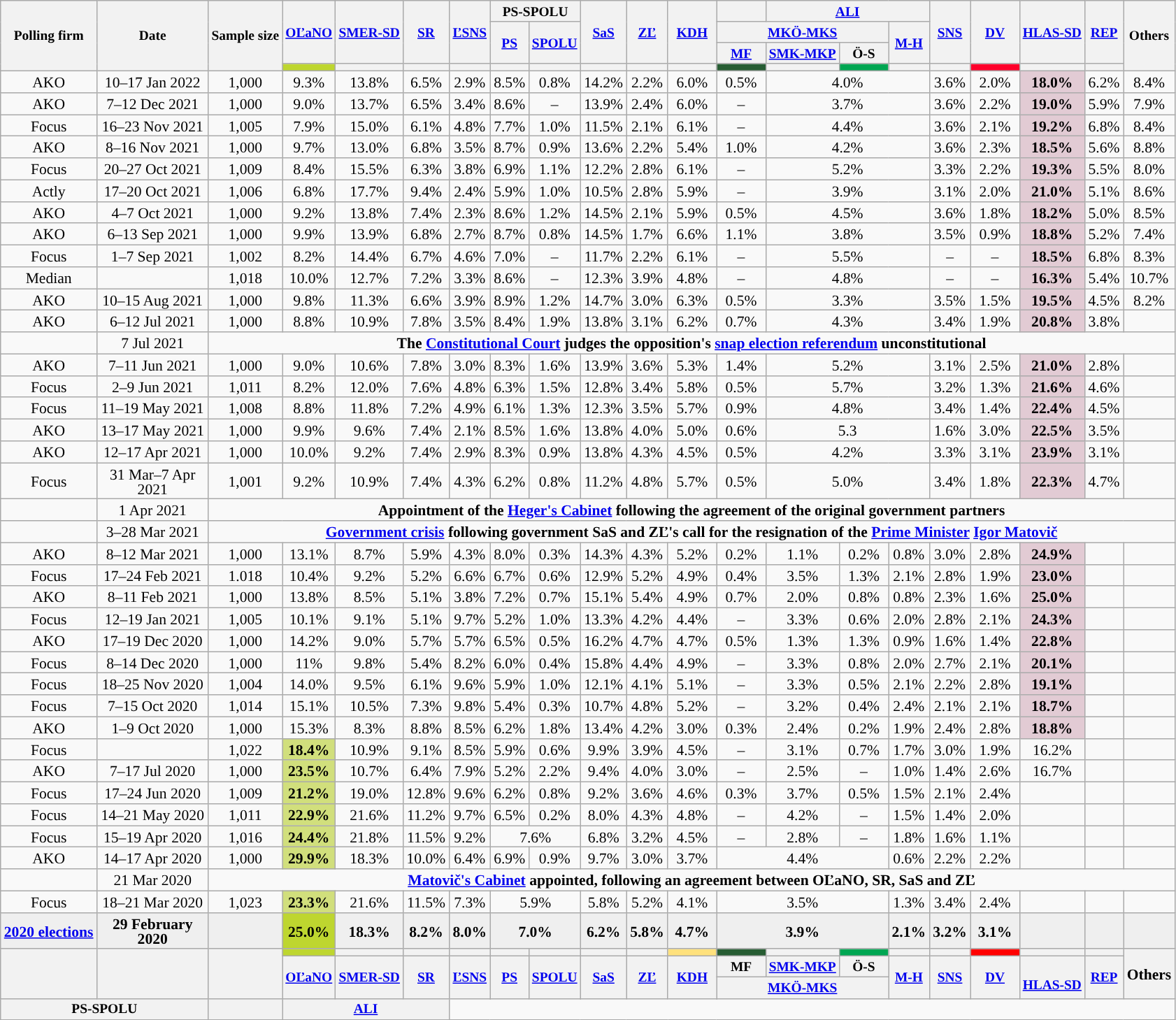<table class="wikitable sortable nowrap mw-datatable" style="text-align:center; font-size:90%; line-height:14px;">
<tr style="font-size:90%";>
<th rowspan="4">Polling firm</th>
<th style="width:100px;" data-sort-type="date"; rowspan="4">Date</th>
<th class="unsortable" rowspan="4">Sample size</th>
<th class="unsortable" rowspan="3"><a href='#'>OĽaNO</a></th>
<th class="unsortable" rowspan="3"><a href='#'>SMER-SD</a></th>
<th class="unsortable" rowspan="3"><a href='#'>SR</a></th>
<th class="unsortable" rowspan="3"><a href='#'>ĽSNS</a></th>
<th class="unsortable" colspan="2">PS-SPOLU</th>
<th class="unsortable" rowspan="3"><a href='#'>SaS</a></th>
<th class="unsortable" rowspan="3"><a href='#'>ZĽ</a></th>
<th class="unsortable" rowspan="3"><a href='#'>KDH</a></th>
<th class="unsortable"></th>
<th class="unsortable" colspan="3"><a href='#'>ALI</a></th>
<th class="unsortable" rowspan="3"><a href='#'>SNS</a></th>
<th rowspan="3" class="unsortable"><a href='#'>DV</a></th>
<th class="unsortable" rowspan="3"><a href='#'>HLAS-SD</a></th>
<th class="unsortable" rowspan="3"><a href='#'>REP</a></th>
<th class="unsortable" style="width:20px;" rowspan="4">Others</th>
</tr>
<tr style="font-size:90%";>
<th class="unsortable" rowspan="2"><a href='#'>PS</a></th>
<th class="unsortable" rowspan="2"><a href='#'>SPOLU</a></th>
<th class="unsortable" colspan="3"><a href='#'>MKÖ-MKS</a></th>
<th class="unsortable" rowspan="2"><a href='#'>M-H</a></th>
</tr>
<tr style="font-size:90%";>
<th class="unsortable"><a href='#'>MF</a></th>
<th class="unsortable"><a href='#'>SMK-MKP</a></th>
<th class="unsortable">Ö-S</th>
</tr>
<tr>
<th style="background:#BED62F; width:40px;"></th>
<th style="background:"></th>
<th style="background:"></th>
<th style="background:"></th>
<th style="background:"></th>
<th style="background:"></th>
<th style="background:"></th>
<th style="background:"></th>
<th style="background:"></th>
<th style="background:#275D33; width:40px;"></th>
<th style="background:"></th>
<th style="background:#00A652; width:40px;"></th>
<th style="background:"></th>
<th style="background:"></th>
<th style="background:#FF002B; width:40px;"></th>
<th style="background:"></th>
<th style="background:"></th>
</tr>
<tr>
<td>AKO</td>
<td data-sort-value="2022-01-17">10–17 Jan 2022</td>
<td>1,000</td>
<td>9.3%<br></td>
<td>13.8%<br></td>
<td>6.5%<br></td>
<td>2.9%<br></td>
<td>8.5%<br></td>
<td>0.8%<br></td>
<td>14.2%<br></td>
<td>2.2%<br></td>
<td>6.0%<br></td>
<td>0.5%<br></td>
<td colspan="3">4.0%<br></td>
<td>3.6%<br></td>
<td>2.0%<br></td>
<td style="background:#E2CBD4;"><strong>18.0%</strong><br></td>
<td>6.2%<br></td>
<td>8.4%</td>
</tr>
<tr>
<td>AKO</td>
<td data-sort-value="2021-12-12">7–12 Dec 2021</td>
<td>1,000</td>
<td>9.0%<br></td>
<td>13.7%<br></td>
<td>6.5%<br></td>
<td>3.4%<br></td>
<td>8.6%<br></td>
<td>–</td>
<td>13.9%<br></td>
<td>2.4%<br></td>
<td>6.0%<br></td>
<td>–</td>
<td colspan="3">3.7%<br></td>
<td>3.6%<br></td>
<td>2.2%<br></td>
<td style="background:#E2CBD4;"><strong>19.0%</strong><br></td>
<td>5.9%<br></td>
<td>7.9%</td>
</tr>
<tr>
<td>Focus</td>
<td data-sort-value="2021-11-23">16–23 Nov 2021</td>
<td>1,005</td>
<td>7.9%<br></td>
<td>15.0%<br></td>
<td>6.1%<br></td>
<td>4.8%<br></td>
<td>7.7%<br></td>
<td>1.0%<br></td>
<td>11.5%<br></td>
<td>2.1%<br></td>
<td>6.1%<br></td>
<td>–</td>
<td colspan="3">4.4%<br></td>
<td>3.6%<br></td>
<td>2.1%<br></td>
<td style="background:#E2CBD4;"><strong>19.2%</strong><br></td>
<td>6.8%<br></td>
<td>8.4%</td>
</tr>
<tr>
<td>AKO</td>
<td data-sort-value="2021-11-16">8–16 Nov 2021</td>
<td>1,000</td>
<td>9.7%<br></td>
<td>13.0%<br></td>
<td>6.8%<br></td>
<td>3.5%<br></td>
<td>8.7%<br></td>
<td>0.9%<br></td>
<td>13.6%<br></td>
<td>2.2%<br></td>
<td>5.4%<br></td>
<td>1.0%<br></td>
<td colspan="3">4.2%<br></td>
<td>3.6%<br></td>
<td>2.3%<br></td>
<td style="background:#E2CBD4;"><strong>18.5%</strong><br></td>
<td>5.6%<br></td>
<td>8.8%</td>
</tr>
<tr>
<td>Focus</td>
<td data-sort-value="2021-10-27">20–27 Oct 2021</td>
<td>1,009</td>
<td>8.4%<br></td>
<td>15.5%<br></td>
<td>6.3%<br></td>
<td>3.8%<br></td>
<td>6.9%<br></td>
<td>1.1%<br></td>
<td>12.2%<br></td>
<td>2.8%<br></td>
<td>6.1%<br></td>
<td>–</td>
<td colspan="3">5.2%<br></td>
<td>3.3%<br></td>
<td>2.2%<br></td>
<td style="background:#E2CBD4;"><strong>19.3%</strong><br></td>
<td>5.5%<br></td>
<td>8.0%</td>
</tr>
<tr>
<td>Actly</td>
<td data-sort-value="2021-10-20">17–20 Oct 2021</td>
<td>1,006</td>
<td>6.8%<br></td>
<td>17.7%<br></td>
<td>9.4%<br></td>
<td>2.4%<br></td>
<td>5.9%<br></td>
<td>1.0%<br></td>
<td>10.5%<br></td>
<td>2.8%<br></td>
<td>5.9%<br></td>
<td>–</td>
<td colspan="3">3.9%<br></td>
<td>3.1%<br></td>
<td>2.0%<br></td>
<td style="background:#E2CBD4;"><strong>21.0%</strong></td>
<td>5.1%<br></td>
<td>8.6%</td>
</tr>
<tr>
<td>AKO</td>
<td data-sort-value="2021-10-07">4–7 Oct 2021</td>
<td>1,000</td>
<td>9.2%<br></td>
<td>13.8%<br></td>
<td>7.4%<br></td>
<td>2.3%<br></td>
<td>8.6%<br></td>
<td>1.2%<br></td>
<td>14.5%<br></td>
<td>2.1%<br></td>
<td>5.9%<br></td>
<td>0.5%<br></td>
<td colspan="3">4.5%<br></td>
<td>3.6%<br></td>
<td>1.8%<br></td>
<td style="background:#E2CBD4;"><strong>18.2%</strong><br></td>
<td>5.0% <br></td>
<td>8.5%</td>
</tr>
<tr>
<td>AKO</td>
<td data-sort-value="2021-09-13">6–13 Sep 2021</td>
<td>1,000</td>
<td>9.9%<br></td>
<td>13.9%<br></td>
<td>6.8%<br></td>
<td>2.7%<br></td>
<td>8.7%<br></td>
<td>0.8%<br></td>
<td>14.5%<br></td>
<td>1.7%<br></td>
<td>6.6%<br></td>
<td>1.1%<br></td>
<td colspan="3">3.8%<br></td>
<td>3.5%<br></td>
<td>0.9%<br></td>
<td style="background:#E2CBD4;"><strong>18.8%</strong><br></td>
<td>5.2%<br></td>
<td>7.4%</td>
</tr>
<tr>
<td>Focus</td>
<td data-sort-value="2021-09-07">1–7 Sep 2021</td>
<td>1,002</td>
<td>8.2%<br></td>
<td>14.4%<br></td>
<td>6.7%<br></td>
<td>4.6%<br></td>
<td>7.0%<br></td>
<td>–</td>
<td>11.7%<br></td>
<td>2.2%<br></td>
<td>6.1%<br></td>
<td>–</td>
<td colspan="3">5.5%<br></td>
<td>–</td>
<td>–</td>
<td style="background:#E2CBD4;"><strong>18.5%</strong><br></td>
<td>6.8%<br></td>
<td>8.3%</td>
</tr>
<tr>
<td>Median</td>
<td data-sort-value="2021-09-06"></td>
<td>1,018</td>
<td>10.0%</td>
<td>12.7%</td>
<td>7.2%</td>
<td>3.3%</td>
<td>8.6%</td>
<td>–</td>
<td>12.3%</td>
<td>3.9%</td>
<td>4.8%</td>
<td>–</td>
<td colspan="3">4.8%</td>
<td>–</td>
<td>–</td>
<td style="background:#E2CBD4;"><strong>16.3%</strong></td>
<td>5.4%</td>
<td>10.7%</td>
</tr>
<tr>
<td>AKO</td>
<td data-sort-value="2021-08-15">10–15 Aug 2021</td>
<td>1,000</td>
<td>9.8%<br></td>
<td>11.3%<br></td>
<td>6.6%<br></td>
<td>3.9%<br></td>
<td>8.9%<br></td>
<td>1.2%<br></td>
<td>14.7%<br></td>
<td>3.0%<br></td>
<td>6.3%<br></td>
<td>0.5%<br></td>
<td colspan="3">3.3%<br></td>
<td>3.5%<br></td>
<td>1.5%<br></td>
<td style="background:#E2CBD4;"><strong>19.5%</strong><br></td>
<td>4.5%<br></td>
<td>8.2%</td>
</tr>
<tr>
<td>AKO</td>
<td data-sort-value="2021-07-12">6–12 Jul 2021</td>
<td>1,000</td>
<td>8.8%</td>
<td>10.9%</td>
<td>7.8%</td>
<td>3.5%</td>
<td>8.4%</td>
<td>1.9%</td>
<td>13.8%</td>
<td>3.1%</td>
<td>6.2%</td>
<td>0.7%</td>
<td colspan="3">4.3%</td>
<td>3.4%</td>
<td>1.9%</td>
<td style="background:#E2CBD4;"><strong>20.8%</strong></td>
<td>3.8%</td>
<td></td>
</tr>
<tr>
<td></td>
<td data-sort-value="2021-04-01">7 Jul 2021</td>
<td colspan="19"><strong>The <a href='#'>Constitutional Court</a> judges the opposition's <a href='#'>snap election referendum</a> unconstitutional</strong></td>
</tr>
<tr>
<td>AKO</td>
<td data-sort-value="2021-06-11">7–11 Jun 2021</td>
<td>1,000</td>
<td>9.0%</td>
<td>10.6%</td>
<td>7.8%</td>
<td>3.0%</td>
<td>8.3%</td>
<td>1.6%</td>
<td>13.9%</td>
<td>3.6%</td>
<td>5.3%</td>
<td>1.4%</td>
<td colspan="3">5.2%</td>
<td>3.1%</td>
<td>2.5%</td>
<td style="background:#E2CBD4;"><strong>21.0%</strong></td>
<td>2.8%</td>
<td></td>
</tr>
<tr>
<td>Focus</td>
<td data-sort-value="2021-06-09">2–9 Jun 2021</td>
<td>1,011</td>
<td>8.2%</td>
<td>12.0%</td>
<td>7.6%</td>
<td>4.8%</td>
<td>6.3%</td>
<td>1.5%</td>
<td>12.8%</td>
<td>3.4%</td>
<td>5.8%</td>
<td>0.5%</td>
<td colspan="3">5.7%</td>
<td>3.2%</td>
<td>1.3%</td>
<td style="background:#E2CBD4;"><strong>21.6%</strong></td>
<td>4.6%</td>
<td></td>
</tr>
<tr>
<td>Focus</td>
<td data-sort-value="2021-05-19">11–19 May 2021</td>
<td>1,008</td>
<td>8.8%</td>
<td>11.8%</td>
<td>7.2%</td>
<td>4.9%</td>
<td>6.1%</td>
<td>1.3%</td>
<td>12.3%</td>
<td>3.5%</td>
<td>5.7%</td>
<td>0.9%</td>
<td colspan="3">4.8%</td>
<td>3.4%</td>
<td>1.4%</td>
<td style="background:#E2CBD4;"><strong>22.4%</strong></td>
<td>4.5%</td>
<td></td>
</tr>
<tr>
<td>AKO</td>
<td data-sort-value="2021-05-17">13–17 May 2021</td>
<td>1,000</td>
<td>9.9%</td>
<td>9.6%</td>
<td>7.4%</td>
<td>2.1%</td>
<td>8.5%</td>
<td>1.6%</td>
<td>13.8%</td>
<td>4.0%</td>
<td>5.0%</td>
<td>0.6%</td>
<td colspan="3">5.3</td>
<td>1.6%</td>
<td>3.0%</td>
<td style="background:#E2CBD4;"><strong>22.5%</strong></td>
<td>3.5%</td>
<td></td>
</tr>
<tr>
<td>AKO</td>
<td data-sort-value="2021-04-17">12–17 Apr 2021</td>
<td>1,000</td>
<td>10.0%</td>
<td>9.2%</td>
<td>7.4%</td>
<td>2.9%</td>
<td>8.3%</td>
<td>0.9%</td>
<td>13.8%</td>
<td>4.3%</td>
<td>4.5%</td>
<td>0.5%</td>
<td colspan="3">4.2%</td>
<td>3.3%</td>
<td>3.1%</td>
<td style="background:#E2CBD4;"><strong>23.9%</strong></td>
<td>3.1%</td>
<td></td>
</tr>
<tr>
<td>Focus</td>
<td data-sort-value="2021-04-07">31 Mar–7 Apr 2021</td>
<td>1,001</td>
<td>9.2%</td>
<td>10.9%</td>
<td>7.4%</td>
<td>4.3%</td>
<td>6.2%</td>
<td>0.8%</td>
<td>11.2%</td>
<td>4.8%</td>
<td>5.7%</td>
<td>0.5%</td>
<td colspan="3">5.0%</td>
<td>3.4%</td>
<td>1.8%</td>
<td style="background:#E2CBD4;"><strong>22.3%</strong></td>
<td>4.7%</td>
<td></td>
</tr>
<tr>
<td></td>
<td data-sort-value="2021-04-01">1 Apr 2021</td>
<td colspan="19"><strong>Appointment of the <a href='#'>Heger's Cabinet</a> following the agreement of the original government partners</strong></td>
</tr>
<tr>
<td></td>
<td data-sort-value="2021-03-28">3–28 Mar 2021</td>
<td colspan="19"><strong><a href='#'>Government crisis</a> following government SaS and ZĽ's call for the resignation of the <a href='#'>Prime Minister</a> <a href='#'>Igor Matovič</a></strong></td>
</tr>
<tr>
<td>AKO</td>
<td data-sort-value="2021-03-12">8–12 Mar 2021</td>
<td>1,000</td>
<td>13.1%</td>
<td>8.7%</td>
<td>5.9%</td>
<td>4.3%</td>
<td>8.0%</td>
<td>0.3%</td>
<td>14.3%</td>
<td>4.3%</td>
<td>5.2%</td>
<td>0.2%</td>
<td>1.1%</td>
<td>0.2%</td>
<td>0.8%</td>
<td>3.0%</td>
<td>2.8%</td>
<td style="background:#E2CBD4;"><strong>24.9%</strong></td>
<td></td>
<td></td>
</tr>
<tr>
<td>Focus</td>
<td data-sort-value="2021-02-24">17–24 Feb 2021</td>
<td>1.018</td>
<td>10.4%</td>
<td>9.2%</td>
<td>5.2%</td>
<td>6.6%</td>
<td>6.7%</td>
<td>0.6%</td>
<td>12.9%</td>
<td>5.2%</td>
<td>4.9%</td>
<td>0.4%</td>
<td>3.5%</td>
<td>1.3%</td>
<td>2.1%</td>
<td>2.8%</td>
<td>1.9%</td>
<td style="background:#E2CBD4;"><strong>23.0%</strong></td>
<td></td>
<td></td>
</tr>
<tr>
<td>AKO</td>
<td data-sort-value="2021-02-11">8–11 Feb 2021</td>
<td>1,000</td>
<td>13.8%</td>
<td>8.5%</td>
<td>5.1%</td>
<td>3.8%</td>
<td>7.2%</td>
<td>0.7%</td>
<td>15.1%</td>
<td>5.4%</td>
<td>4.9%</td>
<td>0.7%</td>
<td>2.0%</td>
<td>0.8%</td>
<td>0.8%</td>
<td>2.3%</td>
<td>1.6%</td>
<td style="background:#E2CBD4;"><strong>25.0%</strong></td>
<td></td>
<td></td>
</tr>
<tr>
<td>Focus</td>
<td data-sort-value="2021-01-19">12–19 Jan 2021</td>
<td>1,005</td>
<td>10.1%</td>
<td>9.1%</td>
<td>5.1%</td>
<td>9.7%</td>
<td>5.2%</td>
<td>1.0%</td>
<td>13.3%</td>
<td>4.2%</td>
<td>4.4%</td>
<td>–</td>
<td>3.3%</td>
<td>0.6%</td>
<td>2.0%</td>
<td>2.8%</td>
<td>2.1%</td>
<td style="background:#E2CBD4;"><strong>24.3%</strong></td>
<td></td>
<td></td>
</tr>
<tr>
<td>AKO</td>
<td data-sort-value="2020-12-19">17–19 Dec 2020</td>
<td>1,000</td>
<td>14.2%</td>
<td>9.0%</td>
<td>5.7%</td>
<td>5.7%</td>
<td>6.5%</td>
<td>0.5%</td>
<td>16.2%</td>
<td>4.7%</td>
<td>4.7%</td>
<td>0.5%</td>
<td>1.3%</td>
<td>1.3%</td>
<td>0.9%</td>
<td>1.6%</td>
<td>1.4%</td>
<td style="background:#E2CBD4;"><strong>22.8%</strong></td>
<td></td>
<td></td>
</tr>
<tr>
<td>Focus</td>
<td data-sort-value="2020-12-14">8–14 Dec 2020</td>
<td>1,000</td>
<td>11%</td>
<td>9.8%</td>
<td>5.4%</td>
<td>8.2%</td>
<td>6.0%</td>
<td>0.4%</td>
<td>15.8%</td>
<td>4.4%</td>
<td>4.9%</td>
<td>–</td>
<td>3.3%</td>
<td>0.8%</td>
<td>2.0%</td>
<td>2.7%</td>
<td>2.1%</td>
<td style="background:#E2CBD4;"><strong>20.1%</strong></td>
<td></td>
<td></td>
</tr>
<tr>
<td>Focus</td>
<td data-sort-value="2020-11-25">18–25 Nov 2020</td>
<td>1,004</td>
<td>14.0%</td>
<td>9.5%</td>
<td>6.1%</td>
<td>9.6%</td>
<td>5.9%</td>
<td>1.0%</td>
<td>12.1%</td>
<td>4.1%</td>
<td>5.1%</td>
<td>–</td>
<td>3.3%</td>
<td>0.5%</td>
<td>2.1%</td>
<td>2.2%</td>
<td>2.8%</td>
<td style="background:#E2CBD4;"><strong>19.1%</strong></td>
<td></td>
<td></td>
</tr>
<tr>
<td>Focus</td>
<td data-sort-value="2020-10-15">7–15 Oct 2020</td>
<td>1,014</td>
<td>15.1%</td>
<td>10.5%</td>
<td>7.3%</td>
<td>9.8%</td>
<td>5.4%</td>
<td>0.3%</td>
<td>10.7%</td>
<td>4.8%</td>
<td>5.2%</td>
<td>–</td>
<td>3.2%</td>
<td>0.4%</td>
<td>2.4%</td>
<td>2.1%</td>
<td>2.1%</td>
<td style="background:#E2CBD4;"><strong>18.7%</strong></td>
<td></td>
<td></td>
</tr>
<tr>
<td>AKO</td>
<td data-sort-value="2020-10-09">1–9 Oct 2020</td>
<td>1,000</td>
<td>15.3%</td>
<td>8.3%</td>
<td>8.8%</td>
<td>8.5%</td>
<td>6.2%</td>
<td>1.8%</td>
<td>13.4%</td>
<td>4.2%</td>
<td>3.0%</td>
<td>0.3%</td>
<td>2.4%</td>
<td>0.2%</td>
<td>1.9%</td>
<td>2.4%</td>
<td>2.8%</td>
<td style="background:#E2CBD4;"><strong>18.8%</strong></td>
<td></td>
<td></td>
</tr>
<tr>
<td>Focus</td>
<td data-sort-value="2020-09-02"></td>
<td>1,022</td>
<td style="background:#D1DF7C"><strong>18.4%</strong><br></td>
<td>10.9%<br></td>
<td>9.1%<br></td>
<td>8.5%<br></td>
<td>5.9%<br></td>
<td>0.6%<br></td>
<td>9.9%<br></td>
<td>3.9%<br></td>
<td>4.5%<br></td>
<td>–</td>
<td>3.1%<br></td>
<td>0.7%<br></td>
<td>1.7%<br></td>
<td>3.0%<br></td>
<td>1.9%<br></td>
<td>16.2%<br></td>
<td></td>
<td></td>
</tr>
<tr>
<td>AKO</td>
<td data-sort-value="2020-07-17">7–17 Jul 2020</td>
<td>1,000</td>
<td style="background:#D1DF7C"><strong>23.5%</strong><br></td>
<td>10.7%<br></td>
<td>6.4%<br></td>
<td>7.9%<br></td>
<td>5.2%<br></td>
<td>2.2%<br></td>
<td>9.4%<br></td>
<td>4.0%<br></td>
<td>3.0%<br></td>
<td>–</td>
<td>2.5%<br></td>
<td>–</td>
<td>1.0%<br></td>
<td>1.4%<br></td>
<td>2.6%<br></td>
<td>16.7%<br></td>
<td></td>
<td></td>
</tr>
<tr>
<td>Focus</td>
<td data-sort-value="2020-06-24">17–24 Jun 2020</td>
<td>1,009</td>
<td style="background:#D1DF7C"><strong>21.2%</strong><br></td>
<td>19.0%<br></td>
<td>12.8%<br></td>
<td>9.6%<br></td>
<td>6.2%<br></td>
<td>0.8%<br></td>
<td>9.2%<br></td>
<td>3.6%<br></td>
<td>4.6%<br></td>
<td>0.3%<br></td>
<td>3.7%<br></td>
<td>0.5%<br></td>
<td>1.5%<br></td>
<td>2.1%<br></td>
<td>2.4%<br></td>
<td></td>
<td></td>
<td></td>
</tr>
<tr>
<td>Focus</td>
<td data-sort-value="2020-05-21">14–21 May 2020</td>
<td>1,011</td>
<td style="background:#D1DF7C"><strong>22.9%</strong><br></td>
<td>21.6%<br></td>
<td>11.2%<br></td>
<td>9.7%<br></td>
<td>6.5%<br></td>
<td>0.2%<br></td>
<td>8.0%<br></td>
<td>4.3%<br></td>
<td>4.8%<br></td>
<td>–</td>
<td>4.2%<br></td>
<td>–</td>
<td>1.5%<br></td>
<td>1.4%<br></td>
<td>2.0%<br></td>
<td></td>
<td></td>
<td></td>
</tr>
<tr>
<td>Focus</td>
<td data-sort-value="2020-04-19">15–19 Apr 2020</td>
<td>1,016</td>
<td style="background:#D1DF7C"><strong>24.4%</strong><br></td>
<td>21.8%<br></td>
<td>11.5%<br></td>
<td>9.2%<br></td>
<td colspan="2">7.6%<br></td>
<td>6.8%<br></td>
<td>3.2%<br></td>
<td>4.5%<br></td>
<td>–</td>
<td>2.8%<br></td>
<td>–</td>
<td>1.8%<br></td>
<td>1.6%<br></td>
<td>1.1%<br></td>
<td></td>
<td></td>
<td></td>
</tr>
<tr>
<td>AKO</td>
<td data-sort-value="2020-04-17">14–17 Apr 2020</td>
<td>1,000</td>
<td style="background:#D1DF7C"><strong>29.9%</strong><br></td>
<td>18.3%<br></td>
<td>10.0%<br></td>
<td>6.4%<br></td>
<td>6.9%<br></td>
<td>0.9%<br></td>
<td>9.7%<br></td>
<td>3.0%<br></td>
<td>3.7%<br></td>
<td colspan="3">4.4%<br></td>
<td>0.6%<br></td>
<td>2.2%<br></td>
<td>2.2%<br></td>
<td></td>
<td></td>
<td></td>
</tr>
<tr>
<td></td>
<td data-sort-value="2020-03-21">21 Mar 2020</td>
<td colspan="19"><strong><a href='#'>Matovič's Cabinet</a> appointed, following an agreement between OĽaNO, SR, SaS and ZĽ</strong></td>
</tr>
<tr>
<td>Focus</td>
<td data-sort-value="2020-03-31">18–21 Mar 2020</td>
<td>1,023</td>
<td style="background:#D1DF7C"><strong>23.3%</strong></td>
<td>21.6%</td>
<td>11.5%</td>
<td>7.3%</td>
<td colspan="2">5.9%</td>
<td>5.8%</td>
<td>5.2%</td>
<td>4.1%</td>
<td colspan="3">3.5%</td>
<td>1.3%</td>
<td>3.4%</td>
<td>2.4%</td>
<td></td>
<td></td>
<td></td>
</tr>
<tr style="background:#EFEFEF; font-weight:bold;">
<td><a href='#'>2020 elections</a></td>
<td data-sort-value="2020-02-29">29 February 2020</td>
<td></td>
<td style="background:#BED62F;"><strong>25.0%</strong><br></td>
<td>18.3%<br></td>
<td>8.2%<br></td>
<td>8.0%<br></td>
<td colspan="2">7.0%<br></td>
<td>6.2%<br></td>
<td>5.8%<br></td>
<td>4.7%<br></td>
<td colspan="3">3.9%<br></td>
<td>2.1%<br></td>
<td>3.2%<br></td>
<td>3.1%<br></td>
<td></td>
<td></td>
<td></td>
</tr>
<tr style="background-color:#E9E9E9">
<th rowspan="4"></th>
<th rowspan="4"></th>
<th class="unsortable" rowspan="4"></th>
<th style="background:#BED62F; width:40px;"></th>
<th style="background:"></th>
<th style="background:"></th>
<th style="background:"></th>
<th style="background:"></th>
<th style="background:"></th>
<th style="background:"></th>
<th style="background:"></th>
<th style="background:#FFE17C; width:40px;"></th>
<th style="background:#275D33; width:40px;"></th>
<th style="background:"></th>
<th style="background:#00A652; width:40px;"></th>
<th style="background:"></th>
<th style="background:"></th>
<th style="background:#FF0000; width:40px;"></th>
<th style="background:"></th>
<th style="background:"></th>
<th style="width:20px;" rowspan="4">Others</th>
</tr>
<tr style="font-size:90%;">
<th rowspan="3"><a href='#'>OĽaNO</a></th>
<th rowspan="3"><a href='#'>SMER-SD</a></th>
<th rowspan="3"><a href='#'>SR</a></th>
<th rowspan="3"><a href='#'>ĽSNS</a></th>
<th rowspan="2"><a href='#'>PS</a></th>
<th rowspan="2"><a href='#'>SPOLU</a></th>
<th rowspan="3"><a href='#'>SaS</a></th>
<th rowspan="3"><a href='#'>ZĽ</a></th>
<th rowspan="3"><a href='#'>KDH</a></th>
<th>MF</th>
<th><a href='#'>SMK-MKP</a></th>
<th>Ö-S</th>
<th rowspan="2"><a href='#'>M-H</a></th>
<th rowspan="3"><a href='#'>SNS</a></th>
<th rowspan="3"><a href='#'>DV</a></th>
<th rowspan="3"><a href='#'><br>HLAS-SD</a></th>
<th class="unsortable" rowspan="3"><a href='#'>REP</a></th>
</tr>
<tr style="font-size:90%;">
<th colspan="3"><a href='#'>MKÖ-MKS</a></th>
</tr>
<tr>
</tr>
<tr style="font-size:90%;">
<th colspan="2">PS-SPOLU</th>
<th></th>
<th colspan="3"><a href='#'>ALI</a></th>
</tr>
<tr>
</tr>
</table>
